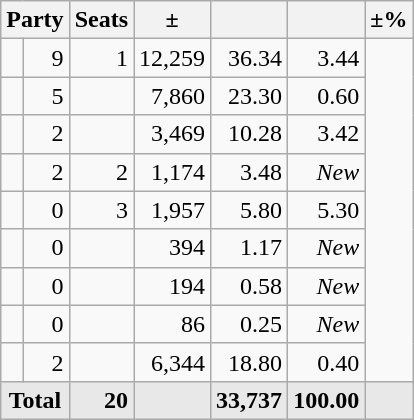<table class="wikitable sortable" border="1">
<tr>
<th colspan=2 align=center>Party</th>
<th>Seats</th>
<th>±</th>
<th></th>
<th></th>
<th>±%</th>
</tr>
<tr>
<td></td>
<td align=right>9</td>
<td align=right>1</td>
<td align=right>12,259</td>
<td align=right>36.34</td>
<td align=right>3.44</td>
</tr>
<tr>
<td></td>
<td align=right>5</td>
<td align=right></td>
<td align=right>7,860</td>
<td align=right>23.30</td>
<td align=right>0.60</td>
</tr>
<tr>
<td></td>
<td align=right>2</td>
<td align=right></td>
<td align=right>3,469</td>
<td align=right>10.28</td>
<td align=right>3.42</td>
</tr>
<tr>
<td></td>
<td align=right>2</td>
<td align=right>2</td>
<td align=right>1,174</td>
<td align=right>3.48</td>
<td align=right><em>New</em></td>
</tr>
<tr>
<td></td>
<td align=right>0</td>
<td align=right>3</td>
<td align=right>1,957</td>
<td align=right>5.80</td>
<td align=right>5.30</td>
</tr>
<tr>
<td></td>
<td align="right">0</td>
<td align="right"></td>
<td align="right">394</td>
<td align="right">1.17</td>
<td align="right"><em>New</em></td>
</tr>
<tr>
<td></td>
<td align="right">0</td>
<td align="right"></td>
<td align="right">194</td>
<td align="right">0.58</td>
<td align="right"><em>New</em></td>
</tr>
<tr>
<td></td>
<td align="right">0</td>
<td align="right"></td>
<td align="right">86</td>
<td align="right">0.25</td>
<td align="right"><em>New</em></td>
</tr>
<tr>
<td></td>
<td align=right>2</td>
<td align=right></td>
<td align=right>6,344</td>
<td align=right>18.80</td>
<td align=right>0.40</td>
</tr>
<tr style="font-weight:bold; background:rgb(232,232,232);">
<td colspan=2 align=center>Total</td>
<td align=right>20</td>
<td align=center></td>
<td align=right>33,737</td>
<td align=center>100.00</td>
<td align=center></td>
</tr>
</table>
